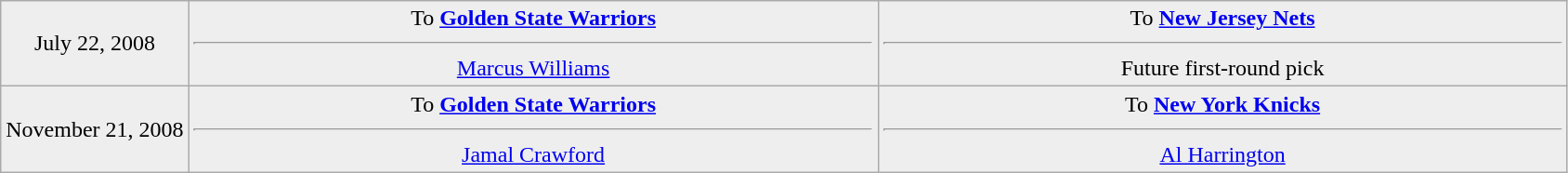<table class="wikitable sortable sortable" style="text-align: center">
<tr style="background:#eee;">
<td style="width:12%">July 22, 2008</td>
<td style="width:44%; vertical-align:top;">To <strong><a href='#'>Golden State Warriors</a></strong><hr><a href='#'>Marcus Williams</a></td>
<td style="width:44%; vertical-align:top;">To <strong><a href='#'>New Jersey Nets</a></strong><hr>Future first-round pick</td>
</tr>
<tr style="background:#eee;">
<td style="width:12%">November 21, 2008</td>
<td style="width:44%; vertical-align:top;">To <strong><a href='#'>Golden State Warriors</a></strong><hr><a href='#'>Jamal Crawford</a></td>
<td style="width:44%; vertical-align:top;">To <strong><a href='#'>New York Knicks</a></strong><hr><a href='#'>Al Harrington</a></td>
</tr>
</table>
